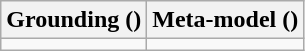<table class="wikitable" align="center">
<tr>
<th>Grounding ()</th>
<th>Meta-model ()</th>
</tr>
<tr valign="top">
<td></td>
<td></td>
</tr>
</table>
